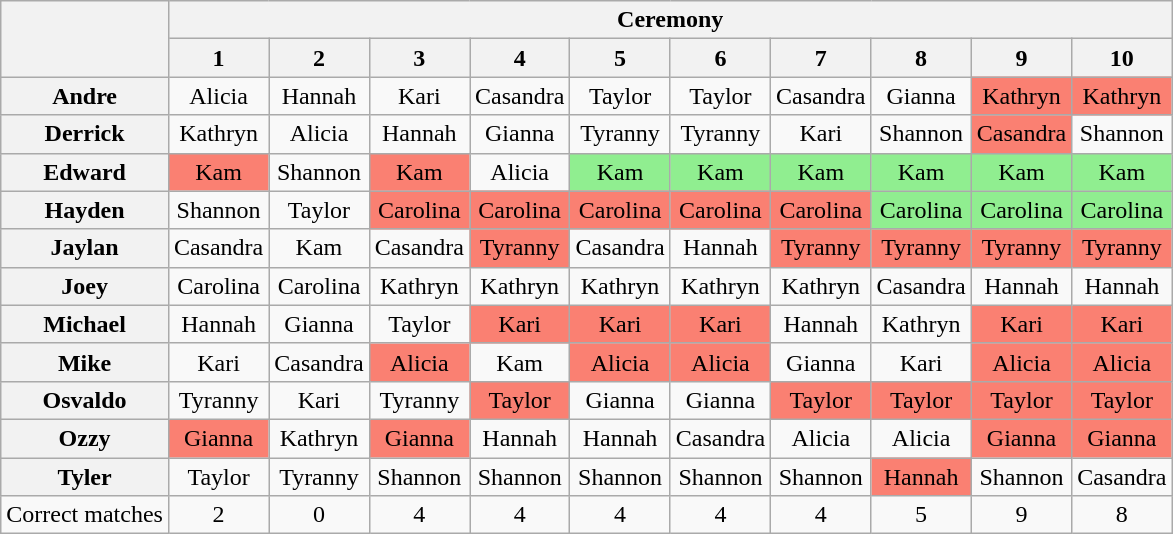<table class="wikitable" style="text-align:center;">
<tr>
<th rowspan="2"></th>
<th colspan="14" style="text-align:center;">Ceremony</th>
</tr>
<tr>
<th>1</th>
<th>2</th>
<th>3</th>
<th>4</th>
<th>5</th>
<th>6</th>
<th>7</th>
<th>8</th>
<th>9</th>
<th>10</th>
</tr>
<tr>
<th>Andre</th>
<td>Alicia</td>
<td>Hannah</td>
<td>Kari</td>
<td>Casandra</td>
<td>Taylor</td>
<td>Taylor</td>
<td>Casandra</td>
<td>Gianna</td>
<td style="background:salmon">Kathryn</td>
<td style="background:salmon">Kathryn</td>
</tr>
<tr>
<th>Derrick</th>
<td>Kathryn</td>
<td>Alicia</td>
<td>Hannah</td>
<td>Gianna</td>
<td>Tyranny</td>
<td>Tyranny</td>
<td>Kari</td>
<td>Shannon</td>
<td style="background:salmon">Casandra</td>
<td>Shannon</td>
</tr>
<tr>
<th>Edward</th>
<td style="background:salmon">Kam</td>
<td>Shannon</td>
<td style="background:salmon">Kam</td>
<td>Alicia</td>
<td style="background:lightgreen">Kam</td>
<td style="background:lightgreen">Kam</td>
<td style="background:lightgreen">Kam</td>
<td style="background:lightgreen">Kam</td>
<td style="background:lightgreen">Kam</td>
<td style="background:lightgreen">Kam</td>
</tr>
<tr>
<th>Hayden</th>
<td>Shannon</td>
<td>Taylor</td>
<td style="background:salmon">Carolina</td>
<td style="background:salmon">Carolina</td>
<td style="background:salmon">Carolina</td>
<td style="background:salmon">Carolina</td>
<td style="background:salmon">Carolina</td>
<td style="background:lightgreen">Carolina</td>
<td style="background:lightgreen">Carolina</td>
<td style="background:lightgreen">Carolina</td>
</tr>
<tr>
<th>Jaylan</th>
<td>Casandra</td>
<td>Kam</td>
<td>Casandra</td>
<td style="background:salmon">Tyranny</td>
<td>Casandra</td>
<td>Hannah</td>
<td style="background:salmon">Tyranny</td>
<td style="background:salmon">Tyranny</td>
<td style="background:salmon">Tyranny</td>
<td style="background:salmon">Tyranny</td>
</tr>
<tr>
<th>Joey</th>
<td>Carolina</td>
<td>Carolina</td>
<td>Kathryn</td>
<td>Kathryn</td>
<td>Kathryn</td>
<td>Kathryn</td>
<td>Kathryn</td>
<td>Casandra</td>
<td>Hannah</td>
<td>Hannah</td>
</tr>
<tr>
<th>Michael</th>
<td>Hannah</td>
<td>Gianna</td>
<td>Taylor</td>
<td style="background:salmon">Kari</td>
<td style="background:salmon">Kari</td>
<td style="background:salmon">Kari</td>
<td>Hannah</td>
<td>Kathryn</td>
<td style="background:salmon">Kari</td>
<td style="background:salmon">Kari</td>
</tr>
<tr>
<th>Mike</th>
<td>Kari</td>
<td>Casandra</td>
<td style="background:salmon">Alicia</td>
<td>Kam</td>
<td style="background:salmon">Alicia</td>
<td style="background:salmon">Alicia</td>
<td>Gianna</td>
<td>Kari</td>
<td style="background:salmon">Alicia</td>
<td style="background:salmon">Alicia</td>
</tr>
<tr>
<th>Osvaldo</th>
<td>Tyranny</td>
<td>Kari</td>
<td>Tyranny</td>
<td style="background:salmon">Taylor</td>
<td>Gianna</td>
<td>Gianna</td>
<td style="background:salmon">Taylor</td>
<td style="background:salmon">Taylor</td>
<td style="background:salmon">Taylor</td>
<td style="background:salmon">Taylor</td>
</tr>
<tr>
<th>Ozzy</th>
<td style="background:salmon">Gianna</td>
<td>Kathryn</td>
<td style="background:salmon">Gianna</td>
<td>Hannah</td>
<td>Hannah</td>
<td>Casandra</td>
<td>Alicia</td>
<td>Alicia</td>
<td style="background:salmon">Gianna</td>
<td style="background:salmon">Gianna</td>
</tr>
<tr>
<th>Tyler</th>
<td>Taylor</td>
<td>Tyranny</td>
<td>Shannon</td>
<td>Shannon</td>
<td>Shannon</td>
<td>Shannon</td>
<td>Shannon</td>
<td style="background:salmon">Hannah</td>
<td>Shannon</td>
<td>Casandra</td>
</tr>
<tr>
<td>Correct matches</td>
<td>2</td>
<td>0</td>
<td>4</td>
<td>4</td>
<td>4</td>
<td>4</td>
<td>4</td>
<td>5</td>
<td>9</td>
<td>8</td>
</tr>
</table>
